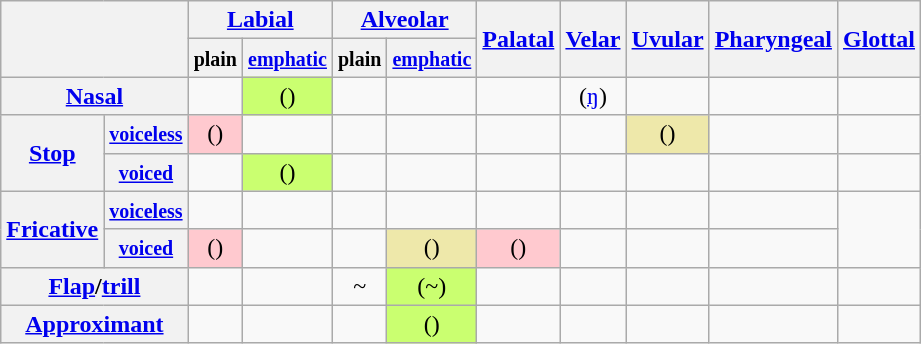<table class="wikitable" style="text-align: center;">
<tr>
<th rowspan="2" colspan=2> </th>
<th colspan="2"><a href='#'>Labial</a></th>
<th colspan="2"><a href='#'>Alveolar</a></th>
<th rowspan="2"><a href='#'>Palatal</a></th>
<th rowspan="2"><a href='#'>Velar</a></th>
<th rowspan="2"><a href='#'>Uvular</a></th>
<th rowspan="2"><a href='#'>Pharyngeal</a></th>
<th rowspan="2"><a href='#'>Glottal</a></th>
</tr>
<tr>
<th><small>plain</small></th>
<th><small><a href='#'>emphatic</a></small></th>
<th><small>plain</small></th>
<th><small><a href='#'>emphatic</a></small></th>
</tr>
<tr>
<th colspan=2><a href='#'>Nasal</a></th>
<td></td>
<td style="background:#CAFF70">()</td>
<td></td>
<td> </td>
<td> </td>
<td>(<a href='#'>ŋ</a>)</td>
<td> </td>
<td> </td>
<td> </td>
</tr>
<tr>
<th rowspan=2><a href='#'>Stop</a></th>
<th><small><a href='#'>voiceless</a></small></th>
<td style="background:#FFC9CF">()</td>
<td> </td>
<td></td>
<td></td>
<td> </td>
<td></td>
<td style="background:#EEE8AA">()</td>
<td> </td>
<td></td>
</tr>
<tr>
<th><small><a href='#'>voiced</a></small></th>
<td></td>
<td style="background:#CAFF70">()</td>
<td></td>
<td></td>
<td></td>
<td></td>
<td> </td>
<td> </td>
<td> </td>
</tr>
<tr>
<th rowspan=2><a href='#'>Fricative</a></th>
<th><small><a href='#'>voiceless</a></small></th>
<td></td>
<td> </td>
<td></td>
<td></td>
<td></td>
<td></td>
<td> </td>
<td></td>
<td rowspan="2"></td>
</tr>
<tr>
<th><small><a href='#'>voiced</a></small></th>
<td style="background:#FFC9CF">()</td>
<td> </td>
<td></td>
<td style="background:#EEE8AA">()</td>
<td style="background:#FFC9CF">()</td>
<td></td>
<td> </td>
<td> </td>
</tr>
<tr>
<th colspan=2><a href='#'>Flap</a>/<a href='#'>trill</a></th>
<td> </td>
<td> </td>
<td>~</td>
<td style="background:#CAFF70">(~)</td>
<td> </td>
<td> </td>
<td> </td>
<td> </td>
<td> </td>
</tr>
<tr>
<th colspan=2><a href='#'>Approximant</a></th>
<td> </td>
<td> </td>
<td></td>
<td style="background:#CAFF70">()</td>
<td> </td>
<td></td>
<td> </td>
<td> </td>
<td> </td>
</tr>
</table>
